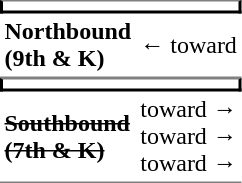<table border="0" cellspacing="0" cellpadding="3">
<tr>
<td colspan="2" style="border-top:solid 1px gray;border-right:solid 2px black;border-left:solid 2px black;border-bottom:solid 2px black;text-align:center"></td>
</tr>
<tr>
<td style="border-bottom:solid 1px gray"><strong>Northbound<br>(9th & K)</strong></td>
<td style="border-bottom:solid 1px gray">←  toward  </td>
</tr>
<tr>
<td colspan="2" style="border-top:solid 1px gray;border-right:solid 2px black;border-left:solid 2px black;border-bottom:solid 2px black;text-align:center"></td>
</tr>
<tr>
<td style="border-bottom:solid 1px gray"><s><strong>Southbound<br>(7th & K)</strong></s></td>
<td style="border-bottom:solid 1px gray">  toward   →<br>  toward   →<br>  toward   →</td>
</tr>
</table>
